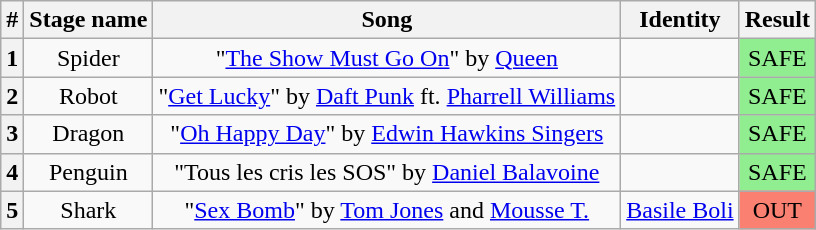<table class="wikitable plainrowheaders" style="text-align: center;">
<tr>
<th>#</th>
<th>Stage name</th>
<th>Song</th>
<th>Identity</th>
<th>Result</th>
</tr>
<tr>
<th>1</th>
<td>Spider</td>
<td>"<a href='#'>The Show Must Go On</a>" by <a href='#'>Queen</a></td>
<td></td>
<td bgcolor=lightgreen>SAFE</td>
</tr>
<tr>
<th>2</th>
<td>Robot</td>
<td>"<a href='#'>Get Lucky</a>" by <a href='#'>Daft Punk</a> ft. <a href='#'>Pharrell Williams</a></td>
<td></td>
<td bgcolor="lightgreen">SAFE</td>
</tr>
<tr>
<th>3</th>
<td>Dragon</td>
<td>"<a href='#'>Oh Happy Day</a>" by <a href='#'>Edwin Hawkins Singers</a></td>
<td></td>
<td bgcolor="lightgreen">SAFE</td>
</tr>
<tr>
<th>4</th>
<td>Penguin</td>
<td>"Tous les cris les SOS" by <a href='#'>Daniel Balavoine</a></td>
<td></td>
<td bgcolor="lightgreen">SAFE</td>
</tr>
<tr>
<th>5</th>
<td>Shark</td>
<td>"<a href='#'>Sex Bomb</a>" by <a href='#'>Tom Jones</a> and <a href='#'>Mousse T.</a></td>
<td><a href='#'>Basile Boli</a></td>
<td bgcolor="Salmon">OUT</td>
</tr>
</table>
